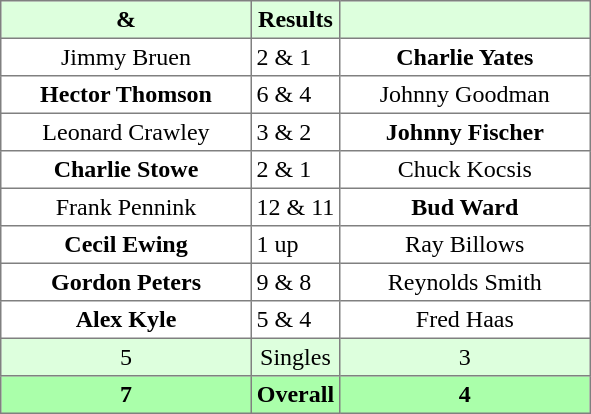<table border="1" cellpadding="3" style="border-collapse: collapse; text-align:center;">
<tr style="background:#ddffdd;">
<th width=160> & </th>
<th>Results</th>
<th width=160></th>
</tr>
<tr>
<td>Jimmy Bruen</td>
<td align=left> 2 & 1</td>
<td><strong>Charlie Yates</strong></td>
</tr>
<tr>
<td><strong>Hector Thomson</strong></td>
<td align=left> 6 & 4</td>
<td>Johnny Goodman</td>
</tr>
<tr>
<td>Leonard Crawley</td>
<td align=left> 3 & 2</td>
<td><strong>Johnny Fischer</strong></td>
</tr>
<tr>
<td><strong>Charlie Stowe</strong></td>
<td align=left> 2 & 1</td>
<td>Chuck Kocsis</td>
</tr>
<tr>
<td>Frank Pennink</td>
<td align=left> 12 & 11</td>
<td><strong>Bud Ward</strong></td>
</tr>
<tr>
<td><strong>Cecil Ewing</strong></td>
<td align=left> 1 up</td>
<td>Ray Billows</td>
</tr>
<tr>
<td><strong>Gordon Peters</strong></td>
<td align=left> 9 & 8</td>
<td>Reynolds Smith</td>
</tr>
<tr>
<td><strong>Alex Kyle</strong></td>
<td align=left> 5 & 4</td>
<td>Fred Haas</td>
</tr>
<tr style="background:#ddffdd;">
<td>5</td>
<td>Singles</td>
<td>3</td>
</tr>
<tr style="background:#aaffaa;">
<th>7</th>
<th>Overall</th>
<th>4</th>
</tr>
</table>
